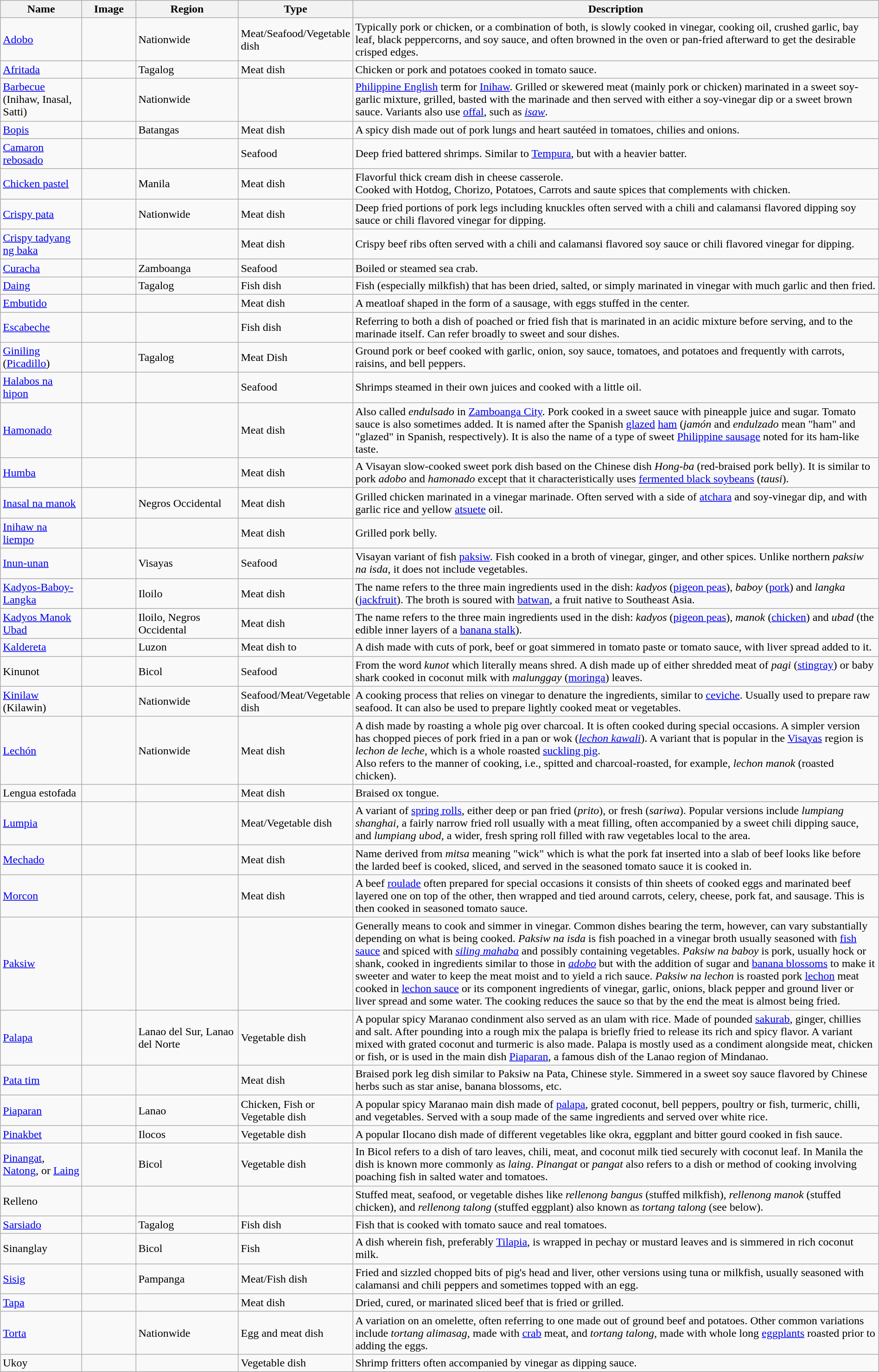<table class="wikitable sortable" width="100%">
<tr>
<th style="width:110px;">Name</th>
<th style="width:70px;">Image</th>
<th style="width:140px;">Region</th>
<th style="width:100px;">Type</th>
<th>Description</th>
</tr>
<tr>
<td><a href='#'>Adobo</a></td>
<td></td>
<td>Nationwide</td>
<td>Meat/Seafood/Vegetable dish</td>
<td>Typically pork or chicken, or a combination of both, is slowly cooked in vinegar, cooking oil, crushed garlic, bay leaf, black peppercorns, and soy sauce, and often browned in the oven or pan-fried afterward to get the desirable crisped edges.</td>
</tr>
<tr>
<td><a href='#'>Afritada</a></td>
<td></td>
<td>Tagalog</td>
<td>Meat dish</td>
<td>Chicken or pork and potatoes cooked in tomato sauce.</td>
</tr>
<tr>
<td><a href='#'>Barbecue</a> (Inihaw, Inasal, Satti)</td>
<td><br></td>
<td>Nationwide</td>
<td></td>
<td><a href='#'>Philippine English</a> term for <a href='#'>Inihaw</a>. Grilled or skewered meat (mainly pork or chicken) marinated in a sweet soy-garlic mixture, grilled, basted with the marinade and then served with either a soy-vinegar dip or a sweet brown sauce. Variants also use <a href='#'>offal</a>, such as <em><a href='#'>isaw</a></em>.</td>
</tr>
<tr>
<td><a href='#'>Bopis</a></td>
<td></td>
<td>Batangas</td>
<td>Meat dish</td>
<td>A spicy dish made out of pork lungs and heart sautéed in tomatoes, chilies and onions.</td>
</tr>
<tr>
<td><a href='#'>Camaron rebosado</a></td>
<td></td>
<td></td>
<td>Seafood</td>
<td>Deep fried battered shrimps. Similar to <a href='#'>Tempura</a>, but with a heavier batter.</td>
</tr>
<tr>
<td><a href='#'>Chicken pastel</a></td>
<td></td>
<td>Manila</td>
<td>Meat dish</td>
<td>Flavorful thick cream dish in cheese casserole.<br>Cooked with Hotdog, Chorizo, Potatoes, Carrots and saute spices that complements with chicken.</td>
</tr>
<tr>
<td><a href='#'>Crispy pata</a></td>
<td></td>
<td> Nationwide</td>
<td>Meat dish</td>
<td>Deep fried portions of pork legs including knuckles often served with a chili and calamansi flavored dipping soy sauce or chili flavored vinegar for dipping.</td>
</tr>
<tr>
<td><a href='#'>Crispy tadyang ng baka</a></td>
<td></td>
<td></td>
<td>Meat dish</td>
<td>Crispy beef ribs often served with a chili and calamansi flavored soy sauce or chili flavored vinegar for dipping.</td>
</tr>
<tr>
<td><a href='#'>Curacha</a></td>
<td></td>
<td> Zamboanga</td>
<td>Seafood</td>
<td>Boiled or steamed sea crab.</td>
</tr>
<tr>
<td><a href='#'>Daing</a></td>
<td></td>
<td>Tagalog</td>
<td>Fish dish</td>
<td>Fish (especially milkfish) that has been dried, salted, or simply marinated in vinegar with much garlic and then fried.</td>
</tr>
<tr>
<td><a href='#'>Embutido</a></td>
<td></td>
<td></td>
<td>Meat dish</td>
<td>A meatloaf shaped in the form of a sausage, with eggs stuffed in the center.</td>
</tr>
<tr>
<td><a href='#'>Escabeche</a></td>
<td></td>
<td></td>
<td>Fish dish</td>
<td>Referring to both a dish of poached or fried fish that is marinated in an acidic mixture before serving, and to the marinade itself. Can refer broadly to sweet and sour dishes.</td>
</tr>
<tr>
<td><a href='#'>Giniling</a> (<a href='#'>Picadillo</a>)</td>
<td></td>
<td> Tagalog</td>
<td>Meat Dish</td>
<td>Ground pork or beef cooked with garlic, onion, soy sauce, tomatoes, and potatoes and frequently with carrots, raisins, and bell peppers.</td>
</tr>
<tr>
<td><a href='#'>Halabos na hipon</a></td>
<td></td>
<td></td>
<td>Seafood</td>
<td>Shrimps steamed in their own juices and cooked with a little oil.</td>
</tr>
<tr>
<td><a href='#'>Hamonado</a></td>
<td></td>
<td></td>
<td>Meat dish</td>
<td>Also called <em>endulsado</em> in <a href='#'>Zamboanga City</a>. Pork cooked in a sweet sauce with pineapple juice and sugar. Tomato sauce is also sometimes added. It is named after the Spanish <a href='#'>glazed</a> <a href='#'>ham</a> (<em>jamón</em> and <em>endulzado</em> mean "ham" and "glazed" in Spanish, respectively). It is also the name of a type of sweet <a href='#'>Philippine sausage</a> noted for its ham-like taste.</td>
</tr>
<tr>
<td><a href='#'>Humba</a></td>
<td></td>
<td></td>
<td>Meat dish</td>
<td>A Visayan slow-cooked sweet pork dish based on the Chinese dish <em>Hong-ba</em> (red-braised pork belly). It is similar to pork <em>adobo</em> and <em>hamonado</em> except that it characteristically uses <a href='#'>fermented black soybeans</a> (<em>tausi</em>).</td>
</tr>
<tr>
<td><a href='#'>Inasal na manok</a></td>
<td></td>
<td>Negros Occidental</td>
<td>Meat dish</td>
<td>Grilled chicken marinated in a vinegar marinade. Often served with a side of <a href='#'>atchara</a> and soy-vinegar dip, and with garlic rice and yellow <a href='#'>atsuete</a> oil.</td>
</tr>
<tr>
<td><a href='#'>Inihaw na liempo</a></td>
<td></td>
<td></td>
<td>Meat dish</td>
<td>Grilled pork belly.</td>
</tr>
<tr>
<td><a href='#'>Inun-unan</a></td>
<td></td>
<td>Visayas</td>
<td>Seafood</td>
<td>Visayan variant of fish <a href='#'>paksiw</a>. Fish cooked in a broth of vinegar, ginger, and other spices. Unlike northern <em>paksiw na isda</em>, it does not include vegetables.</td>
</tr>
<tr>
<td><a href='#'>Kadyos-Baboy-Langka</a></td>
<td></td>
<td>Iloilo</td>
<td>Meat dish</td>
<td>The name refers to the three main ingredients used in the dish: <em>kadyos</em> (<a href='#'>pigeon peas</a>), <em>baboy</em> (<a href='#'>pork</a>) and <em>langka</em> (<a href='#'>jackfruit</a>). The broth is soured with <a href='#'>batwan</a>, a fruit native to Southeast Asia.</td>
</tr>
<tr>
<td><a href='#'>Kadyos Manok Ubad</a></td>
<td></td>
<td>Iloilo, Negros Occidental</td>
<td>Meat dish</td>
<td>The name refers to the three main ingredients used in the dish: <em>kadyos</em> (<a href='#'>pigeon peas</a>), <em>manok</em> (<a href='#'>chicken</a>) and <em>ubad</em> (the edible inner layers of a <a href='#'>banana stalk</a>).</td>
</tr>
<tr>
<td><a href='#'>Kaldereta</a></td>
<td></td>
<td>Luzon</td>
<td>Meat dish to</td>
<td>A dish made with cuts of pork, beef or goat simmered in tomato paste or tomato sauce, with liver spread added to it.</td>
</tr>
<tr>
<td>Kinunot</td>
<td></td>
<td>Bicol</td>
<td>Seafood</td>
<td>From the word <em>kunot</em> which literally means shred. A dish made up of either shredded meat of <em>pagi</em> (<a href='#'>stingray</a>) or baby shark cooked in coconut milk with <em>malunggay</em> (<a href='#'>moringa</a>) leaves.</td>
</tr>
<tr>
<td><a href='#'>Kinilaw</a> (Kilawin)</td>
<td></td>
<td>Nationwide</td>
<td>Seafood/Meat/Vegetable dish</td>
<td>A cooking process that relies on vinegar to denature the ingredients, similar to <a href='#'>ceviche</a>. Usually used to prepare raw seafood. It can also be used to prepare lightly cooked meat or vegetables.</td>
</tr>
<tr>
<td><a href='#'>Lechón</a></td>
<td></td>
<td>Nationwide</td>
<td>Meat dish</td>
<td>A dish made by roasting a whole pig over charcoal. It is often cooked during special occasions. A simpler version has chopped pieces of pork fried in a pan or wok (<em><a href='#'>lechon kawali</a></em>). A variant that is popular in the <a href='#'>Visayas</a> region is <em>lechon de leche</em>, which is a whole roasted <a href='#'>suckling pig</a>.<br>Also refers to the manner of cooking, i.e., spitted and charcoal-roasted, for example, <em>lechon manok</em> (roasted chicken).</td>
</tr>
<tr>
<td>Lengua estofada</td>
<td></td>
<td></td>
<td>Meat dish</td>
<td>Braised ox tongue.</td>
</tr>
<tr>
<td><a href='#'>Lumpia</a></td>
<td></td>
<td></td>
<td>Meat/Vegetable dish</td>
<td>A variant of <a href='#'>spring rolls</a>, either deep or pan fried (<em>prito</em>), or fresh (<em>sariwa</em>). Popular versions include <em>lumpiang shanghai,</em> a fairly narrow fried roll usually with a meat filling, often accompanied by a sweet chili dipping sauce, and <em>lumpiang ubod,</em> a wider, fresh spring roll filled with raw vegetables local to the area.</td>
</tr>
<tr>
<td><a href='#'>Mechado</a></td>
<td></td>
<td></td>
<td>Meat dish</td>
<td>Name derived from <em>mitsa</em> meaning "wick" which is what the pork fat inserted into a slab of beef looks like before the larded beef is cooked, sliced, and served in the seasoned tomato sauce it is cooked in.</td>
</tr>
<tr>
<td><a href='#'>Morcon</a></td>
<td></td>
<td></td>
<td>Meat dish</td>
<td>A beef <a href='#'>roulade</a> often prepared for special occasions it consists of thin sheets of cooked eggs and marinated beef layered one on top of the other, then wrapped and tied around carrots, celery, cheese, pork fat, and sausage. This is then cooked in seasoned tomato sauce.</td>
</tr>
<tr>
<td><a href='#'>Paksiw</a></td>
<td></td>
<td></td>
<td></td>
<td>Generally means to cook and simmer in vinegar. Common dishes bearing the term, however, can vary substantially depending on what is being cooked. <em>Paksiw na isda</em> is fish poached in a vinegar broth usually seasoned with <a href='#'>fish sauce</a> and spiced with <em><a href='#'>siling mahaba</a></em> and possibly containing vegetables. <em>Paksiw na baboy</em> is pork, usually hock or shank, cooked in ingredients similar to those in <em><a href='#'>adobo</a></em> but with the addition of sugar and <a href='#'>banana blossoms</a> to make it sweeter and water to keep the meat moist and to yield a rich sauce. <em>Paksiw na lechon</em> is roasted pork <a href='#'>lechon</a> meat cooked in <a href='#'>lechon sauce</a> or its component ingredients of vinegar, garlic, onions, black pepper and ground liver or liver spread and some water. The cooking reduces the sauce so that by the end the meat is almost being fried.</td>
</tr>
<tr>
<td><a href='#'>Palapa</a></td>
<td></td>
<td>Lanao del Sur, Lanao del Norte</td>
<td>Vegetable dish</td>
<td>A popular spicy Maranao condinment also served as an ulam with rice. Made of pounded <a href='#'>sakurab</a>, ginger, chillies and salt. After pounding into a rough mix the palapa is briefly fried to release its rich and spicy flavor. A variant mixed with grated coconut and turmeric is also made. Palapa is mostly used as a condiment alongside meat, chicken or fish, or is used in the main dish <a href='#'>Piaparan</a>, a famous dish of the Lanao region of Mindanao.</td>
</tr>
<tr>
<td><a href='#'>Pata tim</a></td>
<td></td>
<td></td>
<td>Meat dish</td>
<td>Braised pork leg dish similar to Paksiw na Pata, Chinese style. Simmered in a sweet soy sauce flavored by Chinese herbs such as star anise, banana blossoms, etc.</td>
</tr>
<tr>
<td><a href='#'>Piaparan</a></td>
<td></td>
<td>Lanao</td>
<td>Chicken, Fish or Vegetable dish</td>
<td>A popular spicy Maranao main dish made of <a href='#'>palapa</a>, grated coconut, bell peppers, poultry or fish, turmeric, chilli, and vegetables. Served with a soup made of the same ingredients and served over white rice.</td>
</tr>
<tr>
<td><a href='#'>Pinakbet</a></td>
<td></td>
<td>Ilocos</td>
<td>Vegetable dish</td>
<td>A popular Ilocano dish made of different vegetables like okra, eggplant and bitter gourd cooked in fish sauce.</td>
</tr>
<tr>
<td><a href='#'>Pinangat</a>, <a href='#'>Natong</a>, or <a href='#'>Laing</a></td>
<td></td>
<td>Bicol</td>
<td>Vegetable dish</td>
<td>In Bicol refers to a dish of taro leaves, chili, meat, and coconut milk tied securely with coconut leaf. In Manila the dish is known more commonly as <em>laing</em>. <em>Pinangat</em> or <em>pangat</em> also refers to a dish or method of cooking involving poaching fish in salted water and tomatoes.</td>
</tr>
<tr>
<td>Relleno</td>
<td></td>
<td></td>
<td></td>
<td>Stuffed meat, seafood, or vegetable dishes like <em>rellenong bangus</em> (stuffed milkfish), <em>rellenong manok</em> (stuffed chicken), and <em>rellenong talong</em> (stuffed eggplant) also known as <em>tortang talong</em> (see below).</td>
</tr>
<tr>
<td><a href='#'>Sarsiado</a></td>
<td></td>
<td>Tagalog</td>
<td>Fish dish</td>
<td>Fish that is cooked with tomato sauce and real tomatoes.</td>
</tr>
<tr>
<td>Sinanglay</td>
<td></td>
<td>Bicol</td>
<td>Fish</td>
<td>A dish wherein fish, preferably <a href='#'>Tilapia</a>, is wrapped in pechay or mustard leaves and is simmered in rich coconut milk.</td>
</tr>
<tr>
<td><a href='#'>Sisig</a></td>
<td></td>
<td>Pampanga</td>
<td>Meat/Fish dish</td>
<td>Fried and sizzled chopped bits of pig's head and liver, other versions using tuna or milkfish, usually seasoned with calamansi and chili peppers and sometimes topped with an egg.</td>
</tr>
<tr>
<td><a href='#'>Tapa</a></td>
<td></td>
<td></td>
<td>Meat dish</td>
<td>Dried, cured, or marinated sliced beef that is fried or grilled.</td>
</tr>
<tr>
<td><a href='#'>Torta</a></td>
<td></td>
<td>Nationwide</td>
<td>Egg and meat dish</td>
<td>A variation on an omelette, often referring to one made out of ground beef and potatoes. Other common variations include <em>tortang alimasag,</em> made with <a href='#'>crab</a> meat, and <em>tortang talong,</em> made with whole long <a href='#'>eggplants</a> roasted prior to adding the eggs.</td>
</tr>
<tr>
<td>Ukoy</td>
<td></td>
<td></td>
<td>Vegetable dish</td>
<td>Shrimp fritters often accompanied by vinegar as dipping sauce.</td>
</tr>
</table>
